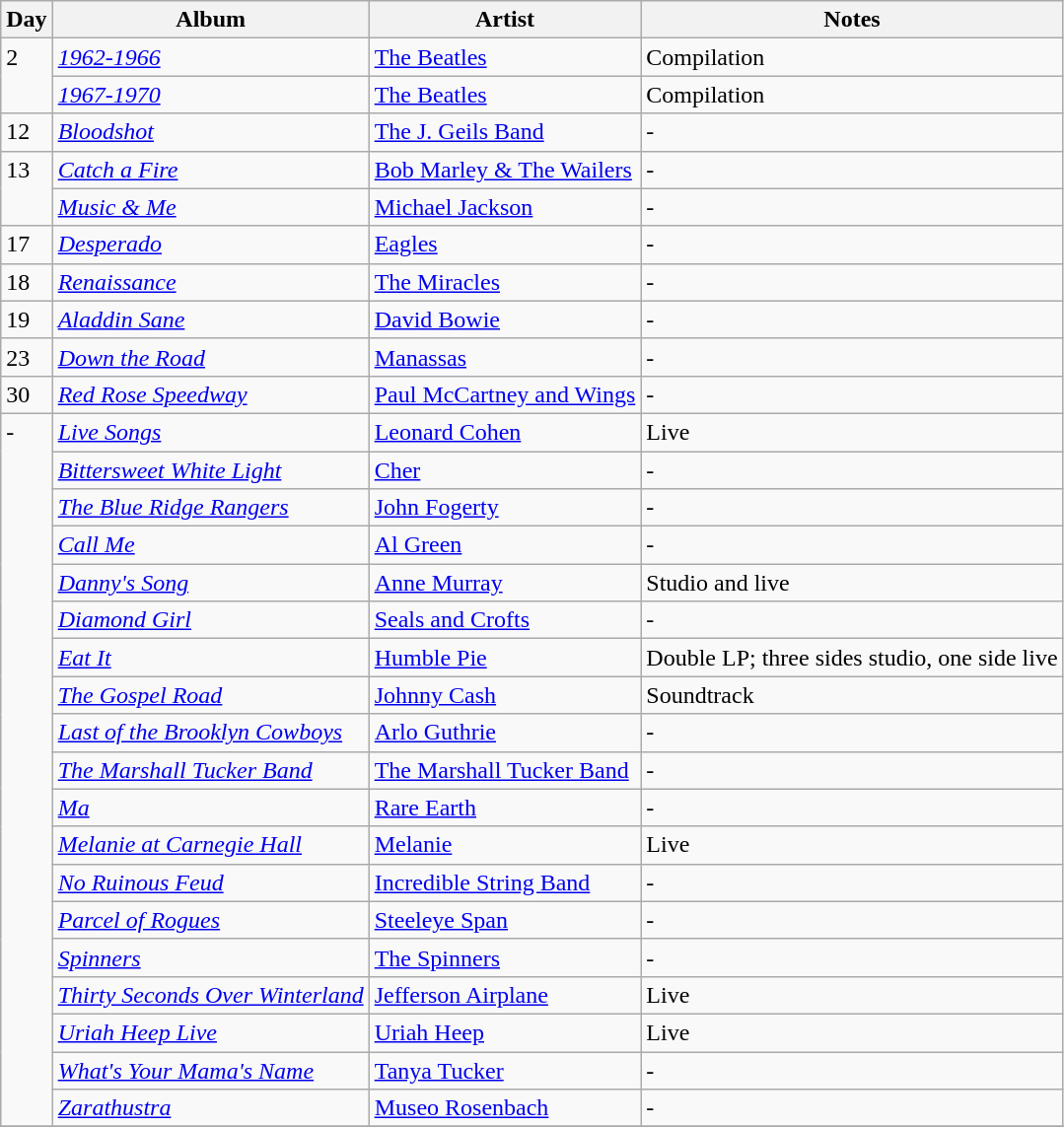<table class="wikitable">
<tr>
<th>Day</th>
<th>Album</th>
<th>Artist</th>
<th>Notes</th>
</tr>
<tr>
<td rowspan="2" style="vertical-align:top;">2</td>
<td><em><a href='#'>1962-1966</a></em></td>
<td><a href='#'>The Beatles</a></td>
<td>Compilation</td>
</tr>
<tr>
<td><em><a href='#'>1967-1970</a></em></td>
<td><a href='#'>The Beatles</a></td>
<td>Compilation</td>
</tr>
<tr>
<td style="vertical-align:top;">12</td>
<td><em><a href='#'>Bloodshot</a></em></td>
<td><a href='#'>The J. Geils Band</a></td>
<td>-</td>
</tr>
<tr>
<td rowspan="2" style="vertical-align:top;">13</td>
<td><em><a href='#'>Catch a Fire</a></em></td>
<td><a href='#'>Bob Marley & The Wailers</a></td>
<td>-</td>
</tr>
<tr>
<td><em><a href='#'>Music & Me</a></em></td>
<td><a href='#'>Michael Jackson</a></td>
<td>-</td>
</tr>
<tr>
<td style="vertical-align:top;">17</td>
<td><em><a href='#'>Desperado</a></em></td>
<td><a href='#'>Eagles</a></td>
<td>-</td>
</tr>
<tr>
<td style="vertical-align:top;">18</td>
<td><em><a href='#'>Renaissance</a></em></td>
<td><a href='#'>The Miracles</a></td>
<td>-</td>
</tr>
<tr>
<td rowspan="1" style="vertical-align:top;">19</td>
<td><em><a href='#'>Aladdin Sane</a></em></td>
<td><a href='#'>David Bowie</a></td>
<td>-</td>
</tr>
<tr>
<td style="vertical-align:top;">23</td>
<td><em><a href='#'>Down the Road</a></em></td>
<td><a href='#'>Manassas</a></td>
<td>-</td>
</tr>
<tr>
<td style="vertical-align:top;">30</td>
<td><em><a href='#'>Red Rose Speedway</a></em></td>
<td><a href='#'>Paul McCartney and Wings</a></td>
<td>-</td>
</tr>
<tr>
<td rowspan="19" valign="top">-</td>
<td><em><a href='#'>Live Songs</a></em></td>
<td><a href='#'>Leonard Cohen</a></td>
<td>Live</td>
</tr>
<tr>
<td><em><a href='#'>Bittersweet White Light</a></em></td>
<td><a href='#'>Cher</a></td>
<td>-</td>
</tr>
<tr>
<td><em><a href='#'>The Blue Ridge Rangers</a></em></td>
<td><a href='#'>John Fogerty</a></td>
<td>-</td>
</tr>
<tr>
<td><em><a href='#'>Call Me</a></em></td>
<td><a href='#'>Al Green</a></td>
<td>-</td>
</tr>
<tr>
<td><em><a href='#'>Danny's Song</a></em></td>
<td><a href='#'>Anne Murray</a></td>
<td>Studio and live</td>
</tr>
<tr>
<td><em><a href='#'>Diamond Girl</a></em></td>
<td><a href='#'>Seals and Crofts</a></td>
<td>-</td>
</tr>
<tr>
<td><em><a href='#'>Eat It</a></em></td>
<td><a href='#'>Humble Pie</a></td>
<td>Double LP; three sides studio, one side live</td>
</tr>
<tr>
<td><em><a href='#'>The Gospel Road</a></em></td>
<td><a href='#'>Johnny Cash</a></td>
<td>Soundtrack</td>
</tr>
<tr>
<td><em><a href='#'>Last of the Brooklyn Cowboys</a></em></td>
<td><a href='#'>Arlo Guthrie</a></td>
<td>-</td>
</tr>
<tr>
<td><em><a href='#'>The Marshall Tucker Band</a></em></td>
<td><a href='#'>The Marshall Tucker Band</a></td>
<td>-</td>
</tr>
<tr>
<td><em><a href='#'>Ma</a></em></td>
<td><a href='#'>Rare Earth</a></td>
<td>-</td>
</tr>
<tr>
<td><em><a href='#'>Melanie at Carnegie Hall</a></em></td>
<td><a href='#'>Melanie</a></td>
<td>Live</td>
</tr>
<tr>
<td><em><a href='#'>No Ruinous Feud</a></em></td>
<td><a href='#'>Incredible String Band</a></td>
<td>-</td>
</tr>
<tr>
<td><em><a href='#'>Parcel of Rogues</a></em></td>
<td><a href='#'>Steeleye Span</a></td>
<td>-</td>
</tr>
<tr>
<td><em><a href='#'>Spinners</a></em></td>
<td><a href='#'>The Spinners</a></td>
<td>-</td>
</tr>
<tr>
<td><em><a href='#'>Thirty Seconds Over Winterland</a></em></td>
<td><a href='#'>Jefferson Airplane</a></td>
<td>Live</td>
</tr>
<tr>
<td><em><a href='#'>Uriah Heep Live</a></em></td>
<td><a href='#'>Uriah Heep</a></td>
<td>Live</td>
</tr>
<tr>
<td><em><a href='#'>What's Your Mama's Name</a></em></td>
<td><a href='#'>Tanya Tucker</a></td>
<td>-</td>
</tr>
<tr>
<td><em><a href='#'>Zarathustra</a></em></td>
<td><a href='#'>Museo Rosenbach</a></td>
<td>-</td>
</tr>
<tr>
</tr>
</table>
